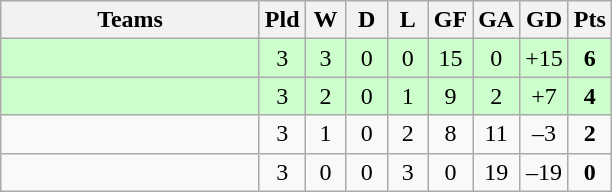<table class="wikitable" style="text-align: center;">
<tr>
<th width=165>Teams</th>
<th width=20>Pld</th>
<th width=20>W</th>
<th width=20>D</th>
<th width=20>L</th>
<th width=20>GF</th>
<th width=20>GA</th>
<th width=20>GD</th>
<th width=20>Pts</th>
</tr>
<tr align=center style="background:#ccffcc;">
<td style="text-align:left;"></td>
<td>3</td>
<td>3</td>
<td>0</td>
<td>0</td>
<td>15</td>
<td>0</td>
<td>+15</td>
<td><strong>6</strong></td>
</tr>
<tr align=center style="background:#ccffcc;">
<td style="text-align:left;"></td>
<td>3</td>
<td>2</td>
<td>0</td>
<td>1</td>
<td>9</td>
<td>2</td>
<td>+7</td>
<td><strong>4</strong></td>
</tr>
<tr align=center>
<td style="text-align:left;"></td>
<td>3</td>
<td>1</td>
<td>0</td>
<td>2</td>
<td>8</td>
<td>11</td>
<td>–3</td>
<td><strong>2</strong></td>
</tr>
<tr align=center>
<td style="text-align:left;"></td>
<td>3</td>
<td>0</td>
<td>0</td>
<td>3</td>
<td>0</td>
<td>19</td>
<td>–19</td>
<td><strong>0</strong></td>
</tr>
</table>
